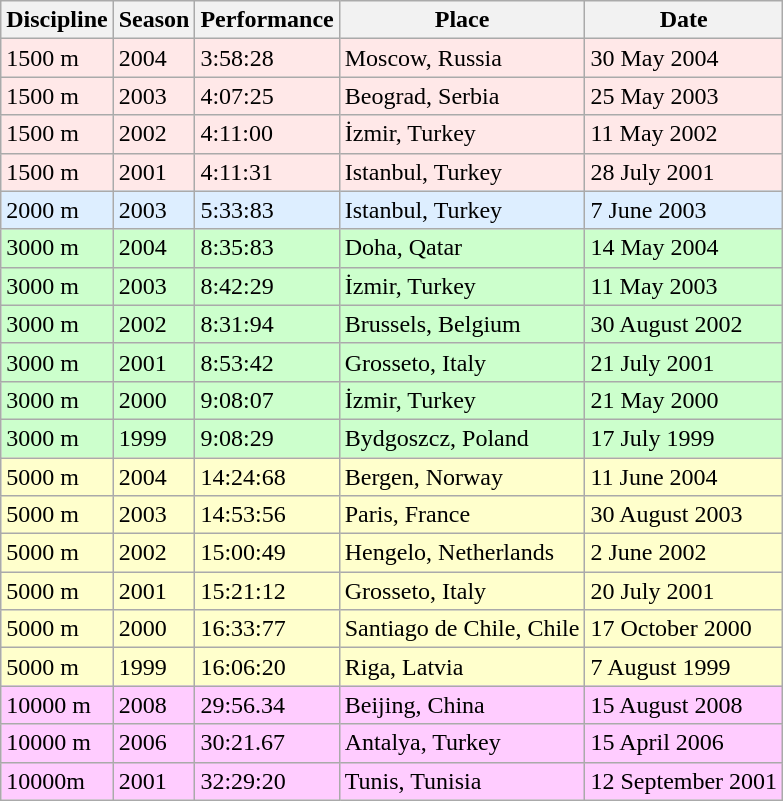<table class=wikitable>
<tr>
<th>Discipline</th>
<th>Season</th>
<th>Performance</th>
<th>Place</th>
<th>Date</th>
</tr>
<tr style="background:#ffe8e8;">
<td>1500 m</td>
<td>2004</td>
<td>3:58:28</td>
<td>Moscow, Russia</td>
<td>30 May 2004</td>
</tr>
<tr style="background:#ffe8e8;">
<td>1500 m</td>
<td>2003</td>
<td>4:07:25</td>
<td>Beograd, Serbia</td>
<td>25 May 2003</td>
</tr>
<tr style="background:#ffe8e8;">
<td>1500 m</td>
<td>2002</td>
<td>4:11:00</td>
<td>İzmir, Turkey</td>
<td>11 May 2002</td>
</tr>
<tr style="background:#ffe8e8;">
<td>1500 m</td>
<td>2001</td>
<td>4:11:31</td>
<td>Istanbul, Turkey</td>
<td>28 July 2001</td>
</tr>
<tr style="background:#def;">
<td>2000 m</td>
<td>2003</td>
<td>5:33:83</td>
<td>Istanbul, Turkey</td>
<td>7 June 2003</td>
</tr>
<tr style="background:#cfc;">
<td>3000 m</td>
<td>2004</td>
<td>8:35:83</td>
<td>Doha, Qatar</td>
<td>14 May 2004</td>
</tr>
<tr style="background:#cfc;">
<td>3000 m</td>
<td>2003</td>
<td>8:42:29</td>
<td>İzmir, Turkey</td>
<td>11 May 2003</td>
</tr>
<tr style="background:#cfc;">
<td>3000 m</td>
<td>2002</td>
<td>8:31:94</td>
<td>Brussels, Belgium</td>
<td>30 August 2002</td>
</tr>
<tr style="background:#cfc;">
<td>3000 m</td>
<td>2001</td>
<td>8:53:42</td>
<td>Grosseto, Italy</td>
<td>21 July 2001</td>
</tr>
<tr style="background:#cfc;">
<td>3000 m</td>
<td>2000</td>
<td>9:08:07</td>
<td>İzmir, Turkey</td>
<td>21 May 2000</td>
</tr>
<tr style="background:#cfc;">
<td>3000 m</td>
<td>1999</td>
<td>9:08:29</td>
<td>Bydgoszcz, Poland</td>
<td>17 July 1999</td>
</tr>
<tr style="background:#ffc;">
<td>5000 m</td>
<td>2004</td>
<td>14:24:68</td>
<td>Bergen, Norway</td>
<td>11 June 2004</td>
</tr>
<tr style="background:#ffc;">
<td>5000 m</td>
<td>2003</td>
<td>14:53:56</td>
<td>Paris, France</td>
<td>30 August 2003</td>
</tr>
<tr style="background:#ffc;">
<td>5000 m</td>
<td>2002</td>
<td>15:00:49</td>
<td>Hengelo, Netherlands</td>
<td>2 June 2002</td>
</tr>
<tr style="background:#ffc;">
<td>5000 m</td>
<td>2001</td>
<td>15:21:12</td>
<td>Grosseto, Italy</td>
<td>20 July 2001</td>
</tr>
<tr style="background:#ffc;">
<td>5000 m</td>
<td>2000</td>
<td>16:33:77</td>
<td>Santiago de Chile, Chile</td>
<td>17 October 2000</td>
</tr>
<tr style="background:#ffc;">
<td>5000 m</td>
<td>1999</td>
<td>16:06:20</td>
<td>Riga, Latvia</td>
<td>7 August 1999</td>
</tr>
<tr style="background:#fcf;">
<td>10000 m</td>
<td>2008</td>
<td>29:56.34</td>
<td>Beijing, China</td>
<td>15 August 2008</td>
</tr>
<tr style="background:#fcf;">
<td>10000 m</td>
<td>2006</td>
<td>30:21.67</td>
<td>Antalya, Turkey</td>
<td>15 April 2006</td>
</tr>
<tr style="background:#fcf;">
<td>10000m</td>
<td>2001</td>
<td>32:29:20</td>
<td>Tunis, Tunisia</td>
<td>12 September 2001</td>
</tr>
</table>
